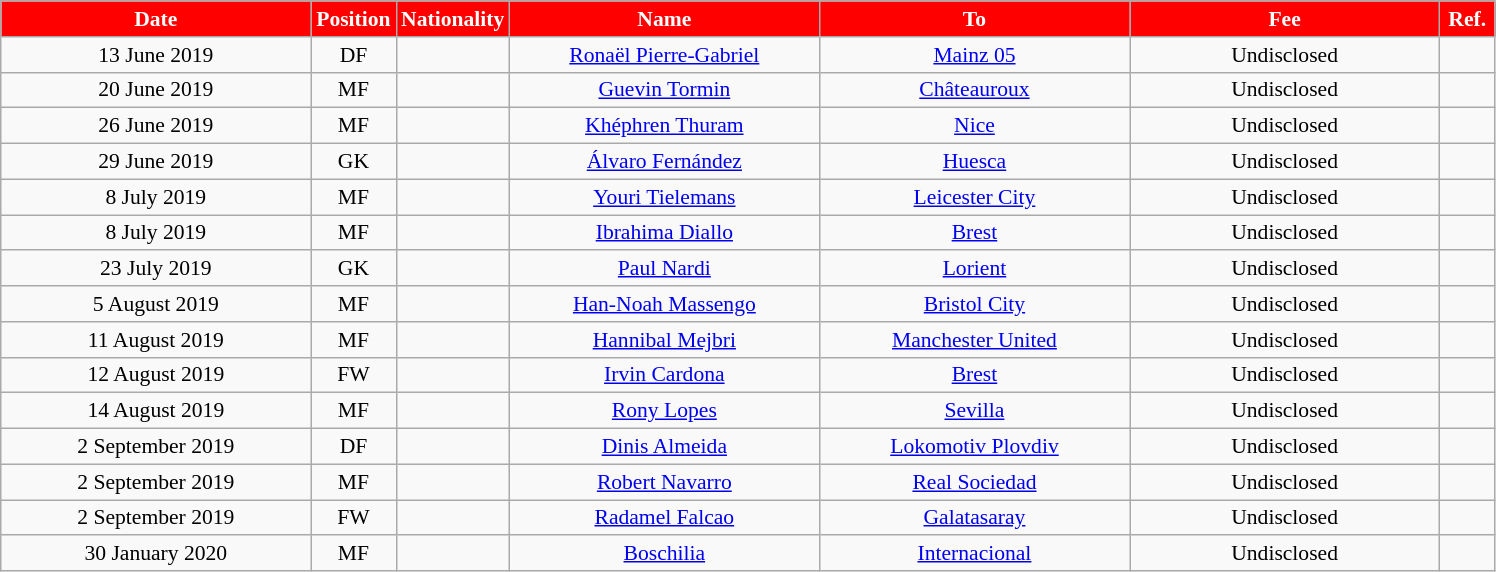<table class="wikitable"  style="text-align:center; font-size:90%; ">
<tr>
<th style="background:#ff0000; color:white; width:200px;">Date</th>
<th style="background:#ff0000; color:white; width:50px;">Position</th>
<th style="background:#ff0000; color:white; width:50px;">Nationality</th>
<th style="background:#ff0000; color:white; width:200px;">Name</th>
<th style="background:#ff0000; color:white; width:200px;">To</th>
<th style="background:#ff0000; color:white; width:200px;">Fee</th>
<th style="background:#ff0000; color:white; width:30px;">Ref.</th>
</tr>
<tr>
<td>13 June 2019</td>
<td>DF</td>
<td></td>
<td><a href='#'>Ronaël Pierre-Gabriel</a></td>
<td><a href='#'>Mainz 05</a></td>
<td>Undisclosed</td>
<td></td>
</tr>
<tr>
<td>20 June 2019</td>
<td>MF</td>
<td></td>
<td><a href='#'>Guevin Tormin</a></td>
<td><a href='#'>Châteauroux</a></td>
<td>Undisclosed</td>
<td></td>
</tr>
<tr>
<td>26 June 2019</td>
<td>MF</td>
<td></td>
<td><a href='#'>Khéphren Thuram</a></td>
<td><a href='#'>Nice</a></td>
<td>Undisclosed</td>
<td></td>
</tr>
<tr>
<td>29 June 2019</td>
<td>GK</td>
<td></td>
<td><a href='#'>Álvaro Fernández</a></td>
<td><a href='#'>Huesca</a></td>
<td>Undisclosed</td>
<td></td>
</tr>
<tr>
<td>8 July 2019</td>
<td>MF</td>
<td></td>
<td><a href='#'>Youri Tielemans</a></td>
<td><a href='#'>Leicester City</a></td>
<td>Undisclosed</td>
<td></td>
</tr>
<tr>
<td>8 July 2019</td>
<td>MF</td>
<td></td>
<td><a href='#'>Ibrahima Diallo</a></td>
<td><a href='#'>Brest</a></td>
<td>Undisclosed</td>
<td></td>
</tr>
<tr>
<td>23 July 2019</td>
<td>GK</td>
<td></td>
<td><a href='#'>Paul Nardi</a></td>
<td><a href='#'>Lorient</a></td>
<td>Undisclosed</td>
<td></td>
</tr>
<tr>
<td>5 August 2019</td>
<td>MF</td>
<td></td>
<td><a href='#'>Han-Noah Massengo</a></td>
<td><a href='#'>Bristol City</a></td>
<td>Undisclosed</td>
<td></td>
</tr>
<tr>
<td>11 August 2019</td>
<td>MF</td>
<td></td>
<td><a href='#'>Hannibal Mejbri</a></td>
<td><a href='#'>Manchester United</a></td>
<td>Undisclosed</td>
<td></td>
</tr>
<tr>
<td>12 August 2019</td>
<td>FW</td>
<td></td>
<td><a href='#'>Irvin Cardona</a></td>
<td><a href='#'>Brest</a></td>
<td>Undisclosed</td>
<td></td>
</tr>
<tr>
<td>14 August 2019</td>
<td>MF</td>
<td></td>
<td><a href='#'>Rony Lopes</a></td>
<td><a href='#'>Sevilla</a></td>
<td>Undisclosed</td>
<td></td>
</tr>
<tr>
<td>2 September 2019</td>
<td>DF</td>
<td></td>
<td><a href='#'>Dinis Almeida</a></td>
<td><a href='#'>Lokomotiv Plovdiv</a></td>
<td>Undisclosed</td>
<td></td>
</tr>
<tr>
<td>2 September 2019</td>
<td>MF</td>
<td></td>
<td><a href='#'>Robert Navarro</a></td>
<td><a href='#'>Real Sociedad</a></td>
<td>Undisclosed</td>
<td></td>
</tr>
<tr>
<td>2 September 2019</td>
<td>FW</td>
<td></td>
<td><a href='#'>Radamel Falcao</a></td>
<td><a href='#'>Galatasaray</a></td>
<td>Undisclosed</td>
<td></td>
</tr>
<tr>
<td>30 January 2020</td>
<td>MF</td>
<td></td>
<td><a href='#'>Boschilia</a></td>
<td><a href='#'>Internacional</a></td>
<td>Undisclosed</td>
<td></td>
</tr>
</table>
